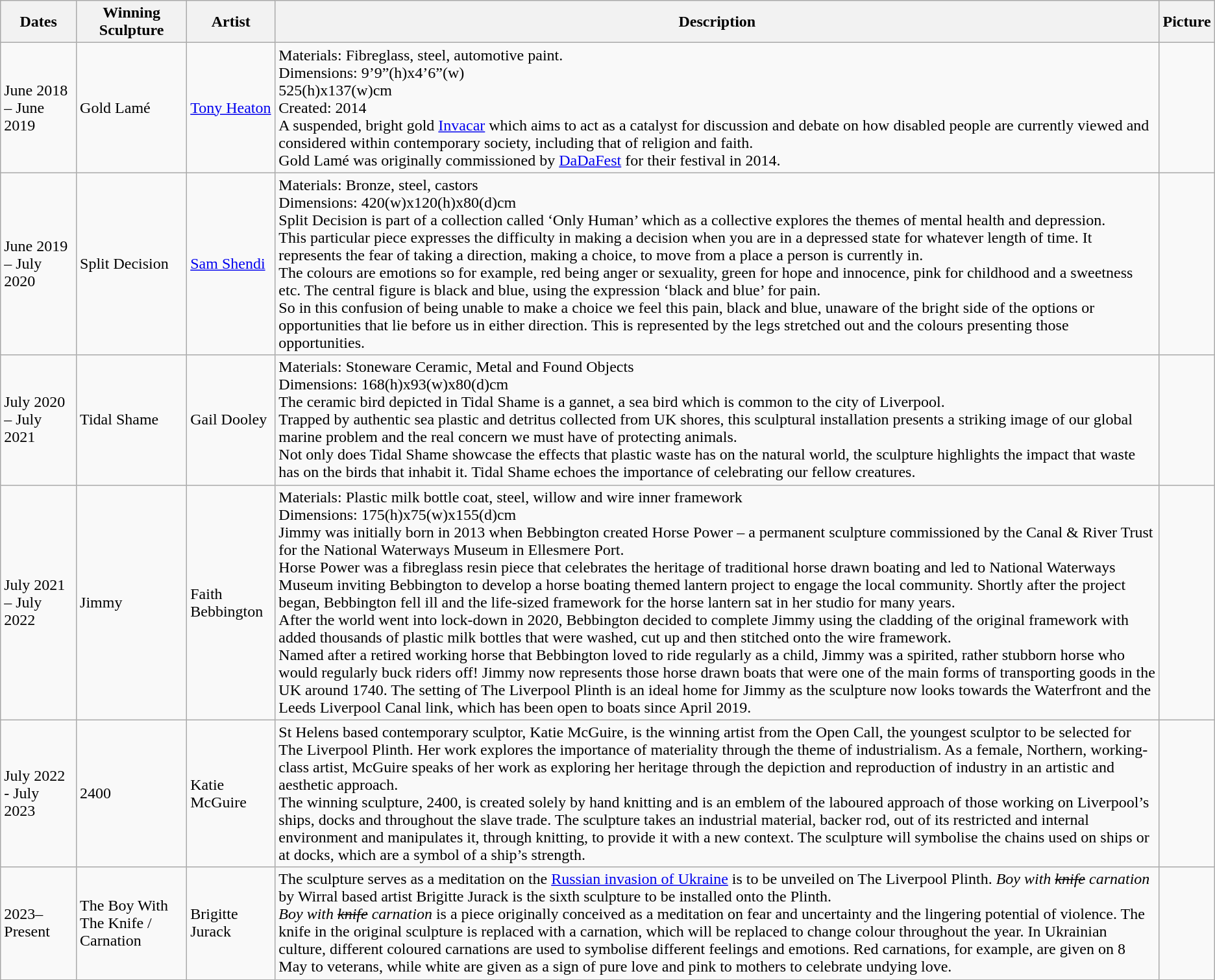<table class="wikitable">
<tr>
<th>Dates</th>
<th>Winning Sculpture</th>
<th>Artist</th>
<th><strong>Description</strong></th>
<th>Picture</th>
</tr>
<tr>
<td>June 2018 – June 2019</td>
<td>Gold Lamé</td>
<td><a href='#'>Tony Heaton</a></td>
<td>Materials: Fibreglass, steel, automotive paint.<br>Dimensions: 9’9”(h)x4’6”(w)<br>525(h)x137(w)cm<br>Created: 2014<br>A suspended, bright gold <a href='#'>Invacar</a> which aims to act as a catalyst for discussion and debate on how disabled people are currently viewed and considered within contemporary society, including that of religion and faith.<br>Gold Lamé was originally commissioned by <a href='#'>DaDaFest</a> for their festival in 2014.</td>
<td></td>
</tr>
<tr>
<td>June 2019 – July 2020</td>
<td>Split Decision</td>
<td><a href='#'>Sam Shendi</a></td>
<td>Materials: Bronze, steel, castors<br>Dimensions: 420(w)x120(h)x80(d)cm <br>Split Decision is part of a collection called ‘Only Human’ which as a collective explores the themes of mental health and depression.<br>This particular piece expresses the difficulty in making a decision when you are in a depressed state for whatever length of time. It represents the fear of taking a direction, making a choice, to move from a place a person is currently in.<br>The colours are emotions so for example, red being anger or sexuality, green for hope and innocence, pink for childhood and a sweetness etc. The central figure is black and blue, using the expression ‘black and blue’ for pain.<br>So in this confusion of being unable to make a choice we feel this pain, black and blue, unaware of the bright side of the options or opportunities that lie before us in either direction. This is represented by the legs stretched out and the colours presenting those opportunities.</td>
<td></td>
</tr>
<tr>
<td>July 2020 – July 2021</td>
<td>Tidal Shame</td>
<td>Gail Dooley</td>
<td>Materials: Stoneware Ceramic, Metal and Found Objects<br>Dimensions: 168(h)x93(w)x80(d)cm<br>The ceramic bird depicted in Tidal Shame is a gannet, a sea bird which is common to the city of Liverpool.<br>Trapped by authentic sea plastic and detritus collected from UK shores, this sculptural installation presents a striking image of our global marine problem and the real concern we must have of protecting animals.<br>Not only does Tidal Shame showcase the effects that plastic waste has on the natural world, the sculpture highlights the impact that waste has on the birds that inhabit it. Tidal Shame echoes the importance of celebrating our fellow creatures.</td>
<td></td>
</tr>
<tr>
<td>July 2021 – July 2022</td>
<td>Jimmy</td>
<td>Faith Bebbington</td>
<td>Materials: Plastic milk bottle coat, steel, willow and wire inner framework<br>Dimensions: 175(h)x75(w)x155(d)cm<br>Jimmy was initially born in 2013 when Bebbington created Horse Power – a permanent sculpture commissioned by the Canal & River Trust for the National Waterways Museum in Ellesmere Port.<br>Horse Power was a fibreglass resin piece that celebrates the heritage of traditional horse drawn boating and led to National Waterways Museum inviting Bebbington to develop a horse boating themed lantern project to engage the local community. Shortly after the project began, Bebbington fell ill and the life-sized framework for the horse lantern sat in her studio for many years.<br>After the world went into lock-down in 2020, Bebbington decided to complete Jimmy using the cladding of the original framework with added thousands of plastic milk bottles that were washed, cut up and then stitched onto the wire framework.<br>Named after a retired working horse that Bebbington loved to ride regularly as a child, Jimmy was a spirited, rather stubborn horse who would regularly buck riders off! Jimmy now represents those horse drawn boats that were one of the main forms of transporting goods in the UK around 1740. The setting of The Liverpool Plinth is an ideal home for Jimmy as the sculpture now looks towards the Waterfront and the Leeds Liverpool Canal link, which has been open to boats since April 2019.</td>
<td></td>
</tr>
<tr>
<td>July 2022 - July 2023</td>
<td>2400</td>
<td>Katie McGuire</td>
<td>St Helens based contemporary sculptor, Katie McGuire, is the winning artist from the Open Call, the youngest sculptor to be selected for The Liverpool Plinth. Her work explores the importance of materiality through the theme of industrialism. As a female, Northern, working-class artist, McGuire speaks of her work as exploring her heritage through the depiction and reproduction of industry in an artistic and aesthetic approach.<br>The winning sculpture, 2400, is created solely by hand knitting and is an emblem of the laboured approach of those working on Liverpool’s ships, docks and throughout the slave trade. The sculpture takes an industrial material, backer rod, out of its restricted and internal environment and manipulates it, through knitting, to provide it with a new context. The sculpture will symbolise the chains used on ships or at docks, which are a symbol of a ship’s strength.</td>
<td></td>
</tr>
<tr>
<td>2023–Present</td>
<td>The Boy With The Knife / Carnation</td>
<td>Brigitte Jurack</td>
<td>The sculpture serves as a meditation on the <a href='#'>Russian invasion of Ukraine</a> is to be unveiled on The Liverpool Plinth. <em>Boy with <s>knife</s> carnation</em> by Wirral based artist Brigitte Jurack is the sixth sculpture to be installed onto the Plinth.<br><em>Boy with <s>knife</s> carnation</em> is a piece originally conceived as a meditation on fear and uncertainty and the lingering potential of violence. The knife in the original sculpture is replaced with a carnation, which will be replaced to change colour throughout the year. In Ukrainian culture, different coloured carnations are used to symbolise different feelings and emotions. Red carnations, for example, are given on 8 May to veterans, while white are given as a sign of pure love and pink to mothers to celebrate undying love.</td>
<td></td>
</tr>
</table>
